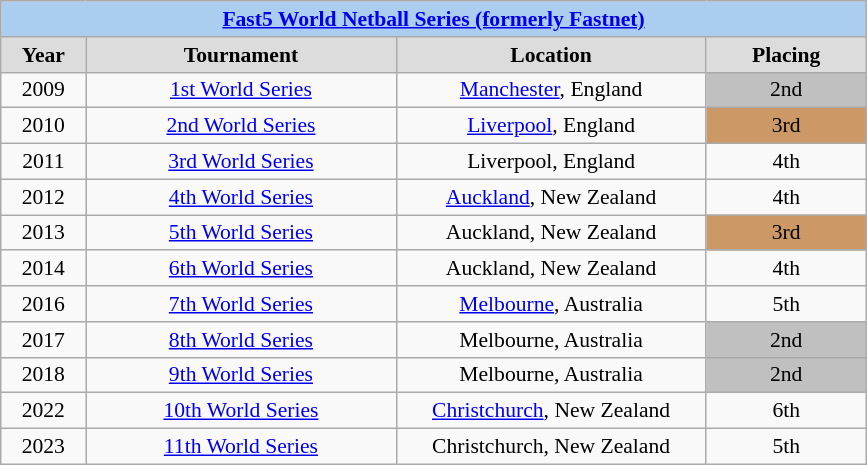<table class=wikitable style="text-align:center; font-size:90%">
<tr>
<th colspan=4 style=background:#ABCDEF><a href='#'>Fast5 World Netball Series (formerly Fastnet)</a></th>
</tr>
<tr>
<th width=50 style=background:gainsboro>Year</th>
<th width=200 style=background:gainsboro>Tournament</th>
<th width=200 style=background:gainsboro>Location</th>
<th width=100 style=background:gainsboro>Placing</th>
</tr>
<tr>
<td>2009</td>
<td><a href='#'>1st World Series</a></td>
<td><a href='#'>Manchester</a>, England</td>
<td bgcolor=silver> 2nd</td>
</tr>
<tr>
<td>2010</td>
<td><a href='#'>2nd World Series</a></td>
<td><a href='#'>Liverpool</a>, England</td>
<td bgcolor=#CC9966> 3rd</td>
</tr>
<tr>
<td>2011</td>
<td><a href='#'>3rd World Series</a></td>
<td>Liverpool, England</td>
<td>4th</td>
</tr>
<tr>
<td>2012</td>
<td><a href='#'>4th World Series</a></td>
<td><a href='#'>Auckland</a>, New Zealand</td>
<td>4th</td>
</tr>
<tr>
<td>2013</td>
<td><a href='#'>5th World Series</a></td>
<td>Auckland, New Zealand</td>
<td bgcolor=#CC9966> 3rd</td>
</tr>
<tr>
<td>2014</td>
<td><a href='#'>6th World Series</a></td>
<td>Auckland, New Zealand</td>
<td>4th</td>
</tr>
<tr>
<td>2016</td>
<td><a href='#'>7th World Series</a></td>
<td><a href='#'>Melbourne</a>, Australia</td>
<td>5th</td>
</tr>
<tr>
<td>2017</td>
<td><a href='#'>8th World Series</a></td>
<td>Melbourne, Australia</td>
<td bgcolor=silver> 2nd</td>
</tr>
<tr>
<td>2018</td>
<td><a href='#'>9th World Series</a></td>
<td>Melbourne, Australia</td>
<td bgcolor=silver> 2nd</td>
</tr>
<tr>
<td>2022</td>
<td><a href='#'>10th World Series</a></td>
<td><a href='#'>Christchurch</a>, New Zealand</td>
<td>6th</td>
</tr>
<tr>
<td>2023</td>
<td><a href='#'>11th World Series</a></td>
<td>Christchurch, New Zealand</td>
<td>5th</td>
</tr>
</table>
